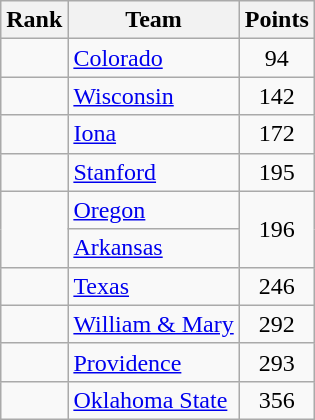<table class="wikitable sortable" style="text-align:center">
<tr>
<th>Rank</th>
<th>Team</th>
<th>Points</th>
</tr>
<tr>
<td></td>
<td align=left><a href='#'>Colorado</a></td>
<td>94</td>
</tr>
<tr>
<td></td>
<td align=left><a href='#'>Wisconsin</a></td>
<td>142</td>
</tr>
<tr>
<td></td>
<td align=left><a href='#'>Iona</a></td>
<td>172</td>
</tr>
<tr>
<td></td>
<td align=left><a href='#'>Stanford</a></td>
<td>195</td>
</tr>
<tr>
<td rowspan=2></td>
<td align=left><a href='#'>Oregon</a></td>
<td rowspan=2>196</td>
</tr>
<tr>
<td align=left><a href='#'>Arkansas</a></td>
</tr>
<tr>
<td></td>
<td align=left><a href='#'>Texas</a></td>
<td>246</td>
</tr>
<tr>
<td></td>
<td align=left><a href='#'>William & Mary</a></td>
<td>292</td>
</tr>
<tr>
<td></td>
<td align=left><a href='#'>Providence</a></td>
<td>293</td>
</tr>
<tr>
<td></td>
<td align=left><a href='#'>Oklahoma State</a></td>
<td>356</td>
</tr>
</table>
